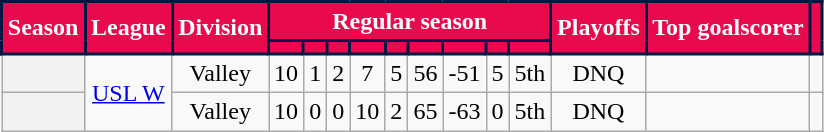<table class="wikitable" style="text-align:center;">
<tr>
<th rowspan=2 style="background-color:#E80A4D; color:#FFFFFF; border:2px solid #001544;" scope="col">Season</th>
<th rowspan=2 style="background-color:#E80A4D; color:#FFFFFF; border:2px solid #001544;" scope="col">League</th>
<th rowspan=2 style="background-color:#E80A4D; color:#FFFFFF; border:2px solid #001544;" scope="col">Division</th>
<th colspan=9 style="background-color:#E80A4D; color:#FFFFFF; border:2px solid #001544;" scope="colgroup">Regular season</th>
<th rowspan=2 style="background-color:#E80A4D; color:#FFFFFF; border:2px solid #001544;" scope="col">Playoffs</th>
<th rowspan=2 style="background-color:#E80A4D; color:#FFFFFF; border:2px solid #001544;" scope="col">Top goalscorer</th>
<th rowspan=2 style="background-color:#E80A4D; color:#FFFFFF; border:2px solid #001544;" scope="col"></th>
</tr>
<tr>
<th style="background-color:#E80A4D; color:#FFFFFF; border:2px solid #001544;" scope="col"></th>
<th style="background-color:#E80A4D; color:#FFFFFF; border:2px solid #001544;" scope="col"></th>
<th style="background-color:#E80A4D; color:#FFFFFF; border:2px solid #001544;" scope="col"></th>
<th style="background-color:#E80A4D; color:#FFFFFF; border:2px solid #001544;" scope="col"></th>
<th style="background-color:#E80A4D; color:#FFFFFF; border:2px solid #001544;" scope="col"></th>
<th style="background-color:#E80A4D; color:#FFFFFF; border:2px solid #001544;" scope="col"></th>
<th style="background-color:#E80A4D; color:#FFFFFF; border:2px solid #001544;" scope="col"></th>
<th style="background-color:#E80A4D; color:#FFFFFF; border:2px solid #001544;" scope="col"></th>
<th style="background-color:#E80A4D; color:#FFFFFF; border:2px solid #001544;" scope="col"></th>
</tr>
<tr>
<th scope="row"></th>
<td rowspan=2><a href='#'>USL W</a></td>
<td>Valley</td>
<td>10</td>
<td>1</td>
<td>2</td>
<td>7</td>
<td>5</td>
<td>56</td>
<td>-51</td>
<td>5</td>
<td>5th</td>
<td>DNQ</td>
<td></td>
<td></td>
</tr>
<tr>
<th scope="row"></th>
<td>Valley</td>
<td>10</td>
<td>0</td>
<td>0</td>
<td>10</td>
<td>2</td>
<td>65</td>
<td>-63</td>
<td>0</td>
<td>5th</td>
<td>DNQ</td>
<td></td>
<td></td>
</tr>
</table>
